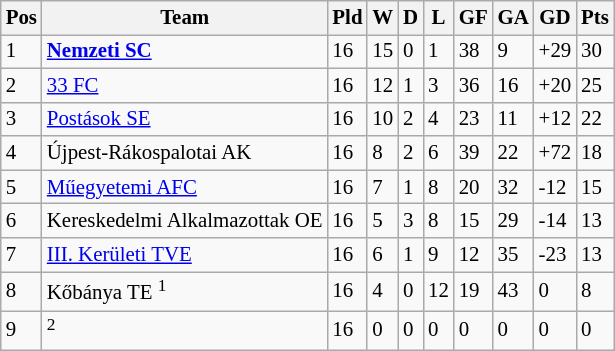<table class="wikitable sortable" style=" font-size: 87%;">
<tr>
<th>Pos</th>
<th>Team</th>
<th>Pld</th>
<th>W</th>
<th>D</th>
<th>L</th>
<th>GF</th>
<th>GA</th>
<th>GD</th>
<th>Pts</th>
</tr>
<tr>
<td>1</td>
<td><strong><a href='#'>Nemzeti SC</a></strong></td>
<td>16</td>
<td>15</td>
<td>0</td>
<td>1</td>
<td>38</td>
<td>9</td>
<td>+29</td>
<td>30</td>
</tr>
<tr>
<td>2</td>
<td><a href='#'>33 FC</a></td>
<td>16</td>
<td>12</td>
<td>1</td>
<td>3</td>
<td>36</td>
<td>16</td>
<td>+20</td>
<td>25</td>
</tr>
<tr>
<td>3</td>
<td><a href='#'>Postások SE</a></td>
<td>16</td>
<td>10</td>
<td>2</td>
<td>4</td>
<td>23</td>
<td>11</td>
<td>+12</td>
<td>22</td>
</tr>
<tr>
<td>4</td>
<td>Újpest-Rákospalotai AK</td>
<td>16</td>
<td>8</td>
<td>2</td>
<td>6</td>
<td>39</td>
<td>22</td>
<td>+72</td>
<td>18</td>
</tr>
<tr>
<td>5</td>
<td><a href='#'>Műegyetemi AFC</a></td>
<td>16</td>
<td>7</td>
<td>1</td>
<td>8</td>
<td>20</td>
<td>32</td>
<td>-12</td>
<td>15</td>
</tr>
<tr>
<td>6</td>
<td>Kereskedelmi Alkalmazottak OE</td>
<td>16</td>
<td>5</td>
<td>3</td>
<td>8</td>
<td>15</td>
<td>29</td>
<td>-14</td>
<td>13</td>
</tr>
<tr>
<td>7</td>
<td><a href='#'>III. Kerületi TVE</a></td>
<td>16</td>
<td>6</td>
<td>1</td>
<td>9</td>
<td>12</td>
<td>35</td>
<td>-23</td>
<td>13</td>
</tr>
<tr>
<td>8</td>
<td>Kőbánya TE <sup>1</sup></td>
<td>16</td>
<td>4</td>
<td>0</td>
<td>12</td>
<td>19</td>
<td>43</td>
<td>0</td>
<td>8</td>
</tr>
<tr>
<td>9</td>
<td> <sup>2</sup></td>
<td>16</td>
<td>0</td>
<td>0</td>
<td>0</td>
<td>0</td>
<td>0</td>
<td>0</td>
<td>0</td>
</tr>
</table>
